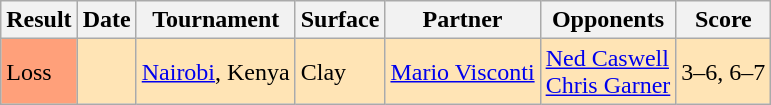<table class="sortable wikitable">
<tr>
<th>Result</th>
<th>Date</th>
<th>Tournament</th>
<th>Surface</th>
<th>Partner</th>
<th>Opponents</th>
<th class="unsortable">Score</th>
</tr>
<tr style="background:moccasin;">
<td bgcolor=FFA07A>Loss</td>
<td></td>
<td><a href='#'>Nairobi</a>, Kenya</td>
<td>Clay</td>
<td> <a href='#'>Mario Visconti</a></td>
<td> <a href='#'>Ned Caswell</a><br> <a href='#'>Chris Garner</a></td>
<td>3–6, 6–7</td>
</tr>
</table>
